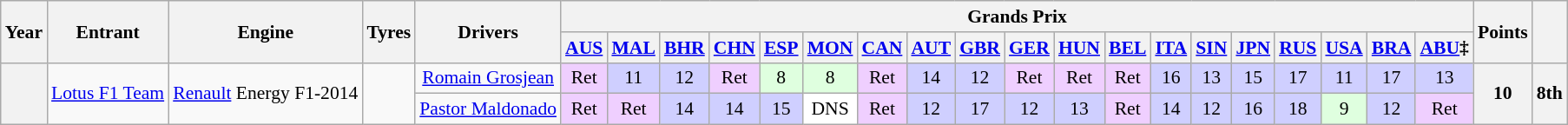<table class="wikitable" style="text-align:center; font-size:90%">
<tr>
<th rowspan="2">Year</th>
<th rowspan="2">Entrant</th>
<th rowspan="2">Engine</th>
<th rowspan="2">Tyres</th>
<th rowspan="2">Drivers</th>
<th colspan="19">Grands Prix</th>
<th rowspan="2">Points</th>
<th rowspan="2"></th>
</tr>
<tr>
<th><a href='#'>AUS</a></th>
<th><a href='#'>MAL</a></th>
<th><a href='#'>BHR</a></th>
<th><a href='#'>CHN</a></th>
<th><a href='#'>ESP</a></th>
<th><a href='#'>MON</a></th>
<th><a href='#'>CAN</a></th>
<th><a href='#'>AUT</a></th>
<th><a href='#'>GBR</a></th>
<th><a href='#'>GER</a></th>
<th><a href='#'>HUN</a></th>
<th><a href='#'>BEL</a></th>
<th><a href='#'>ITA</a></th>
<th><a href='#'>SIN</a></th>
<th><a href='#'>JPN</a></th>
<th><a href='#'>RUS</a></th>
<th><a href='#'>USA</a></th>
<th><a href='#'>BRA</a></th>
<th><a href='#'>ABU</a>‡</th>
</tr>
<tr>
<th rowspan="2"></th>
<td rowspan="2"><a href='#'>Lotus F1 Team</a></td>
<td rowspan="2"><a href='#'>Renault</a> Energy F1-2014</td>
<td rowspan="2"></td>
<td align="center"><a href='#'>Romain Grosjean</a></td>
<td style="background:#efcfff;">Ret</td>
<td style="background:#cfcfff;">11</td>
<td style="background:#cfcfff;">12</td>
<td style="background:#efcfff;">Ret</td>
<td style="background:#dfffdf;">8</td>
<td style="background:#dfffdf;">8</td>
<td style="background:#efcfff;">Ret</td>
<td style="background:#cfcfff;">14</td>
<td style="background:#cfcfff;">12</td>
<td style="background:#efcfff;">Ret</td>
<td style="background:#efcfff;">Ret</td>
<td style="background:#efcfff;">Ret</td>
<td style="background:#cfcfff;">16</td>
<td style="background:#cfcfff;">13</td>
<td style="background:#cfcfff;">15</td>
<td style="background:#cfcfff;">17</td>
<td style="background:#cfcfff;">11</td>
<td style="background:#cfcfff;">17</td>
<td style="background:#cfcfff;">13</td>
<th rowspan="2">10</th>
<th rowspan="2">8th</th>
</tr>
<tr>
<td align="center"><a href='#'>Pastor Maldonado</a></td>
<td style="background:#efcfff;">Ret</td>
<td style="background:#efcfff;">Ret</td>
<td style="background:#cfcfff;">14</td>
<td style="background:#cfcfff;">14</td>
<td style="background:#cfcfff;">15</td>
<td style="background:#ffffff;">DNS</td>
<td style="background:#efcfff;">Ret</td>
<td style="background:#cfcfff;">12</td>
<td style="background:#cfcfff;">17</td>
<td style="background:#cfcfff;">12</td>
<td style="background:#cfcfff;">13</td>
<td style="background:#efcfff;">Ret</td>
<td style="background:#cfcfff;">14</td>
<td style="background:#cfcfff;">12</td>
<td style="background:#cfcfff;">16</td>
<td style="background:#cfcfff;">18</td>
<td style="background:#dfffdf;">9</td>
<td style="background:#cfcfff;">12</td>
<td style="background:#efcfff;">Ret</td>
</tr>
</table>
